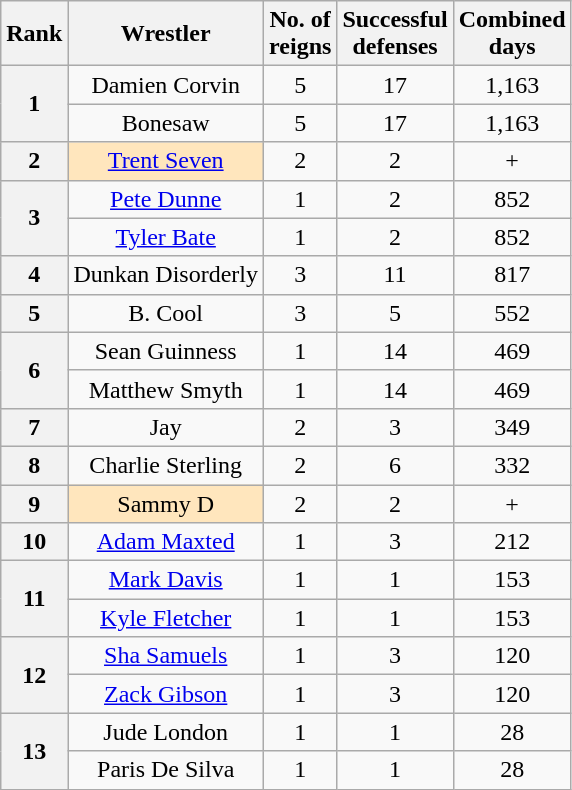<table class="wikitable sortable" style="text-align: center">
<tr>
<th>Rank</th>
<th>Wrestler</th>
<th>No. of<br>reigns</th>
<th>Successful<br>defenses</th>
<th>Combined<br>days</th>
</tr>
<tr>
<th rowspan=2>1</th>
<td>Damien Corvin</td>
<td>5</td>
<td>17</td>
<td>1,163</td>
</tr>
<tr>
<td>Bonesaw</td>
<td>5</td>
<td>17</td>
<td>1,163</td>
</tr>
<tr>
<th>2</th>
<td style="background-color:#FFE6BD"><a href='#'>Trent Seven</a></td>
<td>2</td>
<td>2</td>
<td> +</td>
</tr>
<tr>
<th rowspan=2>3</th>
<td><a href='#'>Pete Dunne</a></td>
<td>1</td>
<td>2</td>
<td>852</td>
</tr>
<tr>
<td><a href='#'>Tyler Bate</a></td>
<td>1</td>
<td>2</td>
<td>852</td>
</tr>
<tr>
<th>4</th>
<td>Dunkan Disorderly</td>
<td>3</td>
<td>11</td>
<td>817</td>
</tr>
<tr>
<th>5</th>
<td>B. Cool</td>
<td>3</td>
<td>5</td>
<td>552</td>
</tr>
<tr>
<th rowspan=2>6</th>
<td>Sean Guinness</td>
<td>1</td>
<td>14</td>
<td>469</td>
</tr>
<tr>
<td>Matthew Smyth</td>
<td>1</td>
<td>14</td>
<td>469</td>
</tr>
<tr>
<th>7</th>
<td>Jay</td>
<td>2</td>
<td>3</td>
<td>349</td>
</tr>
<tr>
<th>8</th>
<td>Charlie Sterling</td>
<td>2</td>
<td>6</td>
<td>332</td>
</tr>
<tr>
<th>9</th>
<td style="background-color:#FFE6BD">Sammy D</td>
<td>2</td>
<td>2</td>
<td> +</td>
</tr>
<tr>
<th>10</th>
<td><a href='#'>Adam Maxted</a></td>
<td>1</td>
<td>3</td>
<td>212</td>
</tr>
<tr>
<th rowspan=2>11</th>
<td><a href='#'>Mark Davis</a></td>
<td>1</td>
<td>1</td>
<td>153</td>
</tr>
<tr>
<td><a href='#'>Kyle Fletcher</a></td>
<td>1</td>
<td>1</td>
<td>153</td>
</tr>
<tr>
<th rowspan=2>12</th>
<td><a href='#'>Sha Samuels</a></td>
<td>1</td>
<td>3</td>
<td>120</td>
</tr>
<tr>
<td><a href='#'>Zack Gibson</a></td>
<td>1</td>
<td>3</td>
<td>120</td>
</tr>
<tr>
<th rowspan=2>13</th>
<td>Jude London</td>
<td>1</td>
<td>1</td>
<td>28</td>
</tr>
<tr>
<td>Paris De Silva</td>
<td>1</td>
<td>1</td>
<td>28</td>
</tr>
</table>
